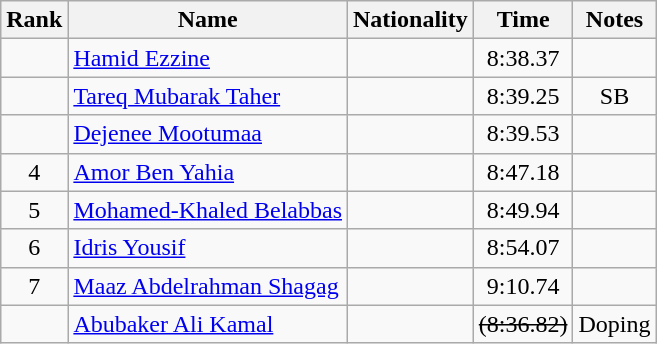<table class="wikitable sortable" style="text-align:center">
<tr>
<th>Rank</th>
<th>Name</th>
<th>Nationality</th>
<th>Time</th>
<th>Notes</th>
</tr>
<tr>
<td></td>
<td align=left><a href='#'>Hamid Ezzine</a></td>
<td align=left></td>
<td>8:38.37</td>
<td></td>
</tr>
<tr>
<td></td>
<td align=left><a href='#'>Tareq Mubarak Taher</a></td>
<td align=left></td>
<td>8:39.25</td>
<td>SB</td>
</tr>
<tr>
<td></td>
<td align=left><a href='#'>Dejenee Mootumaa</a></td>
<td align=left></td>
<td>8:39.53</td>
<td></td>
</tr>
<tr>
<td>4</td>
<td align=left><a href='#'>Amor Ben Yahia</a></td>
<td align=left></td>
<td>8:47.18</td>
<td></td>
</tr>
<tr>
<td>5</td>
<td align=left><a href='#'>Mohamed-Khaled Belabbas</a></td>
<td align=left></td>
<td>8:49.94</td>
<td></td>
</tr>
<tr>
<td>6</td>
<td align=left><a href='#'>Idris Yousif</a></td>
<td align=left></td>
<td>8:54.07</td>
<td></td>
</tr>
<tr>
<td>7</td>
<td align=left><a href='#'>Maaz Abdelrahman Shagag</a></td>
<td align=left></td>
<td>9:10.74</td>
<td></td>
</tr>
<tr>
<td></td>
<td align=left><a href='#'>Abubaker Ali Kamal</a></td>
<td align=left></td>
<td> <s>(8:36.82)</s></td>
<td>Doping</td>
</tr>
</table>
